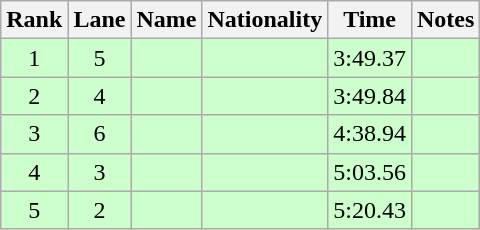<table class="wikitable sortable" style="text-align:center">
<tr>
<th>Rank</th>
<th>Lane</th>
<th>Name</th>
<th>Nationality</th>
<th>Time</th>
<th>Notes</th>
</tr>
<tr bgcolor=ccffcc>
<td>1</td>
<td>5</td>
<td align=left></td>
<td align=left></td>
<td>3:49.37</td>
<td><strong></strong> <strong></strong></td>
</tr>
<tr bgcolor=ccffcc>
<td>2</td>
<td>4</td>
<td align=left></td>
<td align=left></td>
<td>3:49.84</td>
<td><strong></strong></td>
</tr>
<tr bgcolor=ccffcc>
<td>3</td>
<td>6</td>
<td align=left></td>
<td align=left></td>
<td>4:38.94</td>
<td><strong></strong></td>
</tr>
<tr bgcolor=ccffcc>
<td>4</td>
<td>3</td>
<td align=left></td>
<td align=left></td>
<td>5:03.56</td>
<td><strong></strong></td>
</tr>
<tr bgcolor=ccffcc>
<td>5</td>
<td>2</td>
<td align=left></td>
<td align=left></td>
<td>5:20.43</td>
<td><strong></strong></td>
</tr>
</table>
